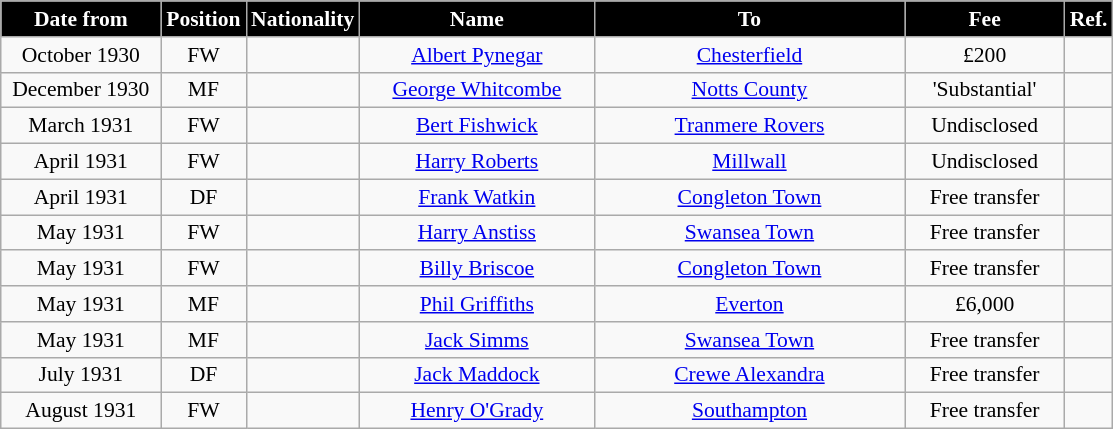<table class="wikitable" style="text-align:center; font-size:90%; ">
<tr>
<th style="background:#000000; color:white; width:100px;">Date from</th>
<th style="background:#000000; color:white; width:50px;">Position</th>
<th style="background:#000000; color:white; width:50px;">Nationality</th>
<th style="background:#000000; color:white; width:150px;">Name</th>
<th style="background:#000000; color:white; width:200px;">To</th>
<th style="background:#000000; color:white; width:100px;">Fee</th>
<th style="background:#000000; color:white; width:25px;">Ref.</th>
</tr>
<tr>
<td>October 1930</td>
<td>FW</td>
<td></td>
<td><a href='#'>Albert Pynegar</a></td>
<td><a href='#'>Chesterfield</a></td>
<td>£200</td>
<td></td>
</tr>
<tr>
<td>December 1930</td>
<td>MF</td>
<td></td>
<td><a href='#'>George Whitcombe</a></td>
<td><a href='#'>Notts County</a></td>
<td>'Substantial'</td>
<td></td>
</tr>
<tr>
<td>March 1931</td>
<td>FW</td>
<td></td>
<td><a href='#'>Bert Fishwick</a></td>
<td><a href='#'>Tranmere Rovers</a></td>
<td>Undisclosed</td>
<td></td>
</tr>
<tr>
<td>April 1931</td>
<td>FW</td>
<td></td>
<td><a href='#'>Harry Roberts</a></td>
<td><a href='#'>Millwall</a></td>
<td>Undisclosed</td>
<td></td>
</tr>
<tr>
<td>April 1931</td>
<td>DF</td>
<td></td>
<td><a href='#'>Frank Watkin</a></td>
<td><a href='#'>Congleton Town</a></td>
<td>Free transfer</td>
<td></td>
</tr>
<tr>
<td>May 1931</td>
<td>FW</td>
<td></td>
<td><a href='#'>Harry Anstiss</a></td>
<td><a href='#'>Swansea Town</a></td>
<td>Free transfer</td>
<td></td>
</tr>
<tr>
<td>May 1931</td>
<td>FW</td>
<td></td>
<td><a href='#'>Billy Briscoe</a></td>
<td><a href='#'>Congleton Town</a></td>
<td>Free transfer</td>
<td></td>
</tr>
<tr>
<td>May 1931</td>
<td>MF</td>
<td></td>
<td><a href='#'>Phil Griffiths</a></td>
<td><a href='#'>Everton</a></td>
<td>£6,000</td>
<td></td>
</tr>
<tr>
<td>May 1931</td>
<td>MF</td>
<td></td>
<td><a href='#'>Jack Simms</a></td>
<td><a href='#'>Swansea Town</a></td>
<td>Free transfer</td>
<td></td>
</tr>
<tr>
<td>July 1931</td>
<td>DF</td>
<td></td>
<td><a href='#'>Jack Maddock</a></td>
<td><a href='#'>Crewe Alexandra</a></td>
<td>Free transfer</td>
<td></td>
</tr>
<tr>
<td>August 1931</td>
<td>FW</td>
<td></td>
<td><a href='#'>Henry O'Grady</a></td>
<td><a href='#'>Southampton</a></td>
<td>Free transfer</td>
<td></td>
</tr>
</table>
